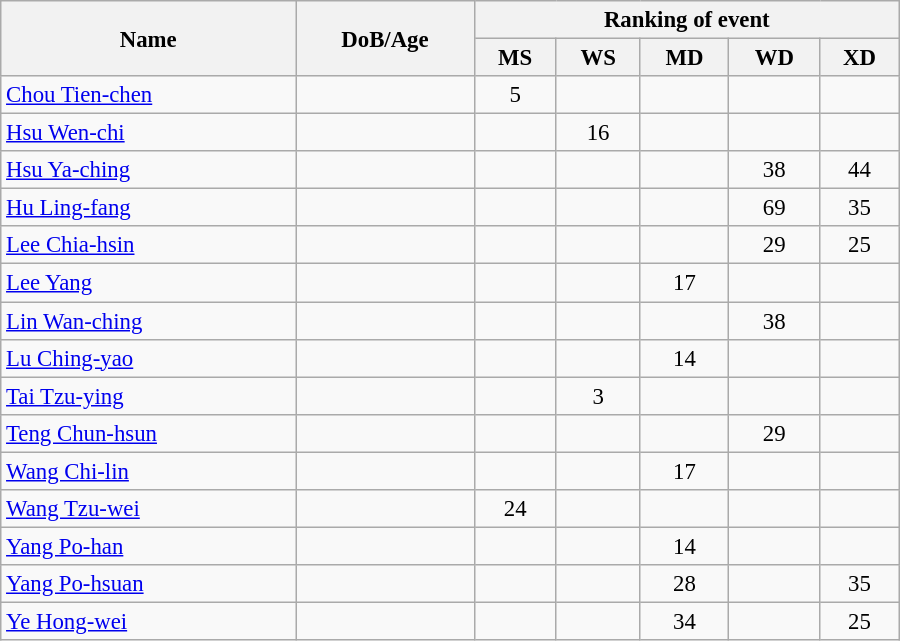<table class="wikitable"  style="width:600px; font-size:95%; text-align:center">
<tr>
<th align="left" rowspan="2">Name</th>
<th align="left" rowspan="2">DoB/Age</th>
<th align="center" colspan="5">Ranking of event</th>
</tr>
<tr>
<th align="left">MS</th>
<th align="left">WS</th>
<th align="left">MD</th>
<th align="left">WD</th>
<th align="left">XD</th>
</tr>
<tr>
<td align="left"><a href='#'>Chou Tien-chen</a></td>
<td align="left"></td>
<td>5</td>
<td></td>
<td></td>
<td></td>
<td></td>
</tr>
<tr>
<td align="left"><a href='#'>Hsu Wen-chi</a></td>
<td align="left"></td>
<td></td>
<td>16</td>
<td></td>
<td></td>
<td></td>
</tr>
<tr>
<td align="left"><a href='#'>Hsu Ya-ching</a></td>
<td align="left"></td>
<td></td>
<td></td>
<td></td>
<td>38</td>
<td>44</td>
</tr>
<tr>
<td align="left"><a href='#'>Hu Ling-fang</a></td>
<td align="left"></td>
<td></td>
<td></td>
<td></td>
<td>69</td>
<td>35</td>
</tr>
<tr>
<td align="left"><a href='#'>Lee Chia-hsin</a></td>
<td align="left"></td>
<td></td>
<td></td>
<td></td>
<td>29</td>
<td>25</td>
</tr>
<tr>
<td align="left"><a href='#'>Lee Yang</a></td>
<td align="left"></td>
<td></td>
<td></td>
<td>17</td>
<td></td>
<td></td>
</tr>
<tr>
<td align="left"><a href='#'>Lin Wan-ching</a></td>
<td align="left"></td>
<td></td>
<td></td>
<td></td>
<td>38</td>
<td></td>
</tr>
<tr>
<td align="left"><a href='#'>Lu Ching-yao</a></td>
<td align="left"></td>
<td></td>
<td></td>
<td>14</td>
<td></td>
<td></td>
</tr>
<tr>
<td align="left"><a href='#'>Tai Tzu-ying</a></td>
<td align="left"></td>
<td></td>
<td>3</td>
<td></td>
<td></td>
<td></td>
</tr>
<tr>
<td align="left"><a href='#'>Teng Chun-hsun</a></td>
<td align="left"></td>
<td></td>
<td></td>
<td></td>
<td>29</td>
<td></td>
</tr>
<tr>
<td align="left"><a href='#'>Wang Chi-lin</a></td>
<td align="left"></td>
<td></td>
<td></td>
<td>17</td>
<td></td>
<td></td>
</tr>
<tr>
<td align="left"><a href='#'>Wang Tzu-wei</a></td>
<td align="left"></td>
<td>24</td>
<td></td>
<td></td>
<td></td>
<td></td>
</tr>
<tr>
<td align="left"><a href='#'>Yang Po-han</a></td>
<td align="left"></td>
<td></td>
<td></td>
<td>14</td>
<td></td>
<td></td>
</tr>
<tr>
<td align="left"><a href='#'>Yang Po-hsuan</a></td>
<td align="left"></td>
<td></td>
<td></td>
<td>28</td>
<td></td>
<td>35</td>
</tr>
<tr>
<td align="left"><a href='#'>Ye Hong-wei</a></td>
<td align="left"></td>
<td></td>
<td></td>
<td>34</td>
<td></td>
<td>25</td>
</tr>
</table>
